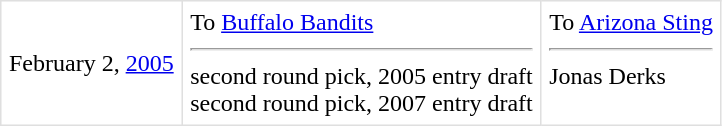<table border=1 style="border-collapse:collapse" bordercolor="#DFDFDF"  cellpadding="5">
<tr>
<td>February 2, <a href='#'>2005</a><br></td>
<td valign="top">To <a href='#'>Buffalo Bandits</a> <hr> second round pick, 2005 entry draft<br>second round pick, 2007 entry draft</td>
<td valign="top">To <a href='#'>Arizona Sting</a> <hr>Jonas Derks</td>
</tr>
</table>
